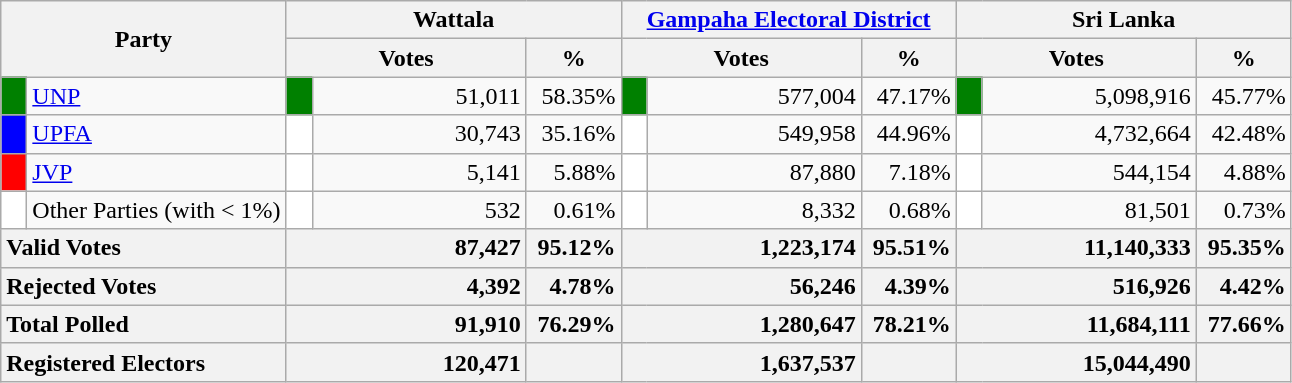<table class="wikitable">
<tr>
<th colspan="2" width="144px"rowspan="2">Party</th>
<th colspan="3" width="216px">Wattala</th>
<th colspan="3" width="216px"><a href='#'>Gampaha Electoral District</a></th>
<th colspan="3" width="216px">Sri Lanka</th>
</tr>
<tr>
<th colspan="2" width="144px">Votes</th>
<th>%</th>
<th colspan="2" width="144px">Votes</th>
<th>%</th>
<th colspan="2" width="144px">Votes</th>
<th>%</th>
</tr>
<tr>
<td style="background-color:green;" width="10px"></td>
<td style="text-align:left;"><a href='#'>UNP</a></td>
<td style="background-color:green;" width="10px"></td>
<td style="text-align:right;">51,011</td>
<td style="text-align:right;">58.35%</td>
<td style="background-color:green;" width="10px"></td>
<td style="text-align:right;">577,004</td>
<td style="text-align:right;">47.17%</td>
<td style="background-color:green;" width="10px"></td>
<td style="text-align:right;">5,098,916</td>
<td style="text-align:right;">45.77%</td>
</tr>
<tr>
<td style="background-color:blue;" width="10px"></td>
<td style="text-align:left;"><a href='#'>UPFA</a></td>
<td style="background-color:white;" width="10px"></td>
<td style="text-align:right;">30,743</td>
<td style="text-align:right;">35.16%</td>
<td style="background-color:white;" width="10px"></td>
<td style="text-align:right;">549,958</td>
<td style="text-align:right;">44.96%</td>
<td style="background-color:white;" width="10px"></td>
<td style="text-align:right;">4,732,664</td>
<td style="text-align:right;">42.48%</td>
</tr>
<tr>
<td style="background-color:red;" width="10px"></td>
<td style="text-align:left;"><a href='#'>JVP</a></td>
<td style="background-color:white;" width="10px"></td>
<td style="text-align:right;">5,141</td>
<td style="text-align:right;">5.88%</td>
<td style="background-color:white;" width="10px"></td>
<td style="text-align:right;">87,880</td>
<td style="text-align:right;">7.18%</td>
<td style="background-color:white;" width="10px"></td>
<td style="text-align:right;">544,154</td>
<td style="text-align:right;">4.88%</td>
</tr>
<tr>
<td style="background-color:white;" width="10px"></td>
<td style="text-align:left;">Other Parties (with < 1%)</td>
<td style="background-color:white;" width="10px"></td>
<td style="text-align:right;">532</td>
<td style="text-align:right;">0.61%</td>
<td style="background-color:white;" width="10px"></td>
<td style="text-align:right;">8,332</td>
<td style="text-align:right;">0.68%</td>
<td style="background-color:white;" width="10px"></td>
<td style="text-align:right;">81,501</td>
<td style="text-align:right;">0.73%</td>
</tr>
<tr>
<th colspan="2" width="144px"style="text-align:left;">Valid Votes</th>
<th style="text-align:right;"colspan="2" width="144px">87,427</th>
<th style="text-align:right;">95.12%</th>
<th style="text-align:right;"colspan="2" width="144px">1,223,174</th>
<th style="text-align:right;">95.51%</th>
<th style="text-align:right;"colspan="2" width="144px">11,140,333</th>
<th style="text-align:right;">95.35%</th>
</tr>
<tr>
<th colspan="2" width="144px"style="text-align:left;">Rejected Votes</th>
<th style="text-align:right;"colspan="2" width="144px">4,392</th>
<th style="text-align:right;">4.78%</th>
<th style="text-align:right;"colspan="2" width="144px">56,246</th>
<th style="text-align:right;">4.39%</th>
<th style="text-align:right;"colspan="2" width="144px">516,926</th>
<th style="text-align:right;">4.42%</th>
</tr>
<tr>
<th colspan="2" width="144px"style="text-align:left;">Total Polled</th>
<th style="text-align:right;"colspan="2" width="144px">91,910</th>
<th style="text-align:right;">76.29%</th>
<th style="text-align:right;"colspan="2" width="144px">1,280,647</th>
<th style="text-align:right;">78.21%</th>
<th style="text-align:right;"colspan="2" width="144px">11,684,111</th>
<th style="text-align:right;">77.66%</th>
</tr>
<tr>
<th colspan="2" width="144px"style="text-align:left;">Registered Electors</th>
<th style="text-align:right;"colspan="2" width="144px">120,471</th>
<th></th>
<th style="text-align:right;"colspan="2" width="144px">1,637,537</th>
<th></th>
<th style="text-align:right;"colspan="2" width="144px">15,044,490</th>
<th></th>
</tr>
</table>
